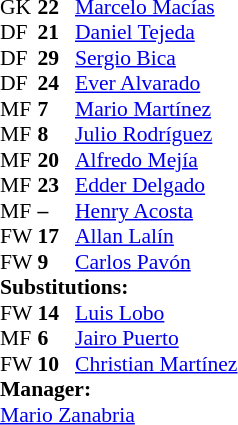<table style = "font-size: 90%" cellspacing = "0" cellpadding = "0">
<tr>
<td colspan = 4></td>
</tr>
<tr>
<th style="width:25px;"></th>
<th style="width:25px;"></th>
</tr>
<tr>
<td>GK</td>
<td><strong>22</strong></td>
<td> <a href='#'>Marcelo Macías</a></td>
</tr>
<tr>
<td>DF</td>
<td><strong>21</strong></td>
<td> <a href='#'>Daniel Tejeda</a></td>
<td></td>
<td></td>
</tr>
<tr>
<td>DF</td>
<td><strong>29</strong></td>
<td> <a href='#'>Sergio Bica</a></td>
<td></td>
<td></td>
</tr>
<tr>
<td>DF</td>
<td><strong>24</strong></td>
<td> <a href='#'>Ever Alvarado</a></td>
</tr>
<tr>
<td>MF</td>
<td><strong>7</strong></td>
<td> <a href='#'>Mario Martínez</a></td>
<td></td>
<td></td>
</tr>
<tr>
<td>MF</td>
<td><strong>8</strong></td>
<td> <a href='#'>Julio Rodríguez</a></td>
<td></td>
<td></td>
</tr>
<tr>
<td>MF</td>
<td><strong>20</strong></td>
<td> <a href='#'>Alfredo Mejía</a></td>
<td></td>
<td></td>
</tr>
<tr>
<td>MF</td>
<td><strong>23</strong></td>
<td> <a href='#'>Edder Delgado</a></td>
</tr>
<tr>
<td>MF</td>
<td><strong>–</strong></td>
<td> <a href='#'>Henry Acosta</a></td>
</tr>
<tr>
<td>FW</td>
<td><strong>17</strong></td>
<td> <a href='#'>Allan Lalín</a></td>
<td></td>
<td></td>
</tr>
<tr>
<td>FW</td>
<td><strong>9</strong></td>
<td> <a href='#'>Carlos Pavón</a></td>
<td></td>
<td></td>
</tr>
<tr>
<td colspan = 3><strong>Substitutions:</strong></td>
</tr>
<tr>
<td>FW</td>
<td><strong>14</strong></td>
<td> <a href='#'>Luis Lobo</a></td>
<td></td>
<td></td>
</tr>
<tr>
<td>MF</td>
<td><strong>6</strong></td>
<td> <a href='#'>Jairo Puerto</a></td>
<td></td>
<td></td>
<td></td>
<td></td>
</tr>
<tr>
<td>FW</td>
<td><strong>10</strong></td>
<td> <a href='#'>Christian Martínez</a></td>
<td></td>
<td></td>
</tr>
<tr>
<td colspan = 3><strong>Manager:</strong></td>
</tr>
<tr>
<td colspan = 3> <a href='#'>Mario Zanabria</a></td>
</tr>
</table>
